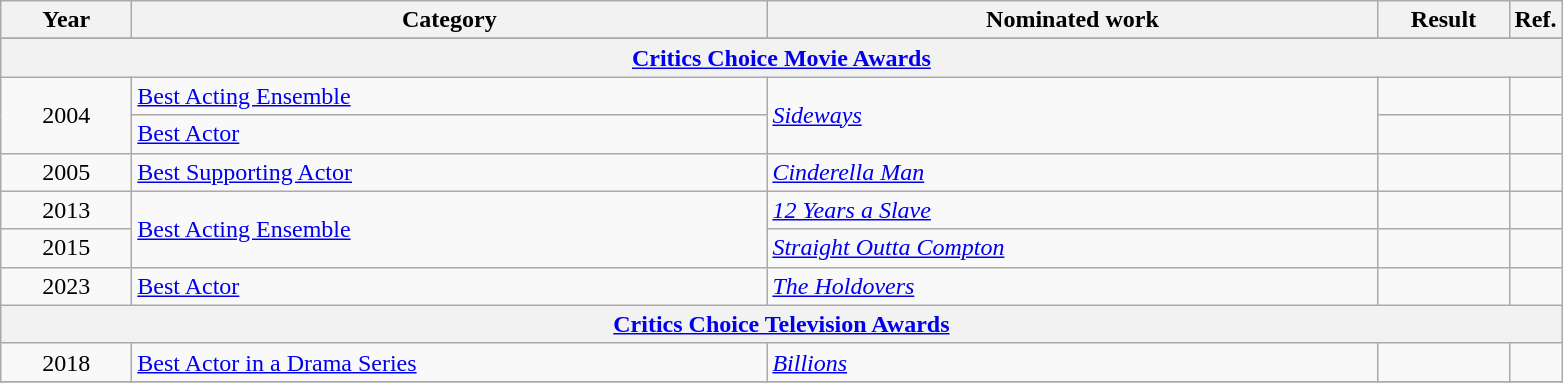<table class=wikitable>
<tr>
<th scope="col" style="width:5em;">Year</th>
<th scope="col" style="width:26em;">Category</th>
<th scope="col" style="width:25em;">Nominated work</th>
<th scope="col" style="width:5em;">Result</th>
<th>Ref.</th>
</tr>
<tr>
</tr>
<tr>
<th colspan=5><a href='#'>Critics Choice Movie Awards</a></th>
</tr>
<tr>
<td style="text-align:center;", rowspan=2>2004</td>
<td><a href='#'>Best Acting Ensemble</a></td>
<td rowspan=2><em><a href='#'>Sideways</a></em></td>
<td></td>
<td></td>
</tr>
<tr>
<td><a href='#'>Best Actor</a></td>
<td></td>
<td></td>
</tr>
<tr>
<td style="text-align:center;">2005</td>
<td><a href='#'>Best Supporting Actor</a></td>
<td><em><a href='#'>Cinderella Man</a></em></td>
<td></td>
<td></td>
</tr>
<tr>
<td style="text-align:center;">2013</td>
<td rowspan=2><a href='#'>Best Acting Ensemble</a></td>
<td><em><a href='#'>12 Years a Slave</a></em></td>
<td></td>
<td></td>
</tr>
<tr>
<td style="text-align:center;">2015</td>
<td><em><a href='#'>Straight Outta Compton</a></em></td>
<td></td>
<td></td>
</tr>
<tr>
<td style="text-align:center;", rowspan=1>2023</td>
<td><a href='#'>Best Actor</a></td>
<td rowspan=1><em><a href='#'>The Holdovers</a></em></td>
<td></td>
<td></td>
</tr>
<tr>
<th colspan=5><a href='#'>Critics Choice Television Awards</a></th>
</tr>
<tr>
<td style="text-align:center;">2018</td>
<td><a href='#'>Best Actor in a Drama Series</a></td>
<td><em><a href='#'>Billions</a></em></td>
<td></td>
<td></td>
</tr>
<tr>
</tr>
</table>
